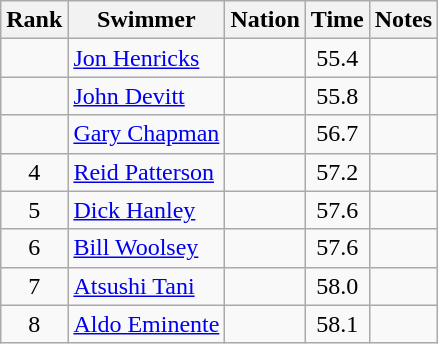<table class="wikitable sortable" style="text-align:center">
<tr>
<th>Rank</th>
<th>Swimmer</th>
<th>Nation</th>
<th>Time</th>
<th>Notes</th>
</tr>
<tr>
<td></td>
<td align=left><a href='#'>Jon Henricks</a></td>
<td align=left></td>
<td>55.4</td>
<td></td>
</tr>
<tr>
<td></td>
<td align=left><a href='#'>John Devitt</a></td>
<td align=left></td>
<td>55.8</td>
<td></td>
</tr>
<tr>
<td></td>
<td align=left><a href='#'>Gary Chapman</a></td>
<td align=left></td>
<td>56.7</td>
<td></td>
</tr>
<tr>
<td>4</td>
<td align=left><a href='#'>Reid Patterson</a></td>
<td align=left></td>
<td>57.2</td>
<td></td>
</tr>
<tr>
<td>5</td>
<td align=left><a href='#'>Dick Hanley</a></td>
<td align=left></td>
<td>57.6</td>
<td></td>
</tr>
<tr>
<td>6</td>
<td align=left><a href='#'>Bill Woolsey</a></td>
<td align=left></td>
<td>57.6</td>
<td></td>
</tr>
<tr>
<td>7</td>
<td align=left><a href='#'>Atsushi Tani</a></td>
<td align=left></td>
<td>58.0</td>
<td></td>
</tr>
<tr>
<td>8</td>
<td align=left><a href='#'>Aldo Eminente</a></td>
<td align=left></td>
<td>58.1</td>
<td></td>
</tr>
</table>
